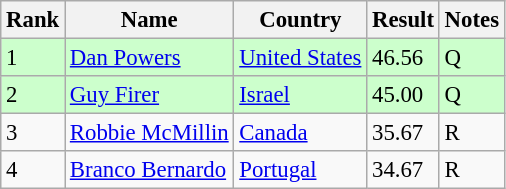<table class="wikitable" style="font-size:95%" style="text-align:center; width:35em;">
<tr>
<th>Rank</th>
<th>Name</th>
<th>Country</th>
<th>Result</th>
<th>Notes</th>
</tr>
<tr bgcolor=ccffcc>
<td>1</td>
<td align=left><a href='#'>Dan Powers</a></td>
<td align="left"> <a href='#'>United States</a></td>
<td>46.56</td>
<td>Q</td>
</tr>
<tr bgcolor=ccffcc>
<td>2</td>
<td align=left><a href='#'>Guy Firer</a></td>
<td align="left"> <a href='#'>Israel</a></td>
<td>45.00</td>
<td>Q</td>
</tr>
<tr>
<td>3</td>
<td align=left><a href='#'>Robbie McMillin</a></td>
<td align="left"> <a href='#'>Canada</a></td>
<td>35.67</td>
<td>R</td>
</tr>
<tr>
<td>4</td>
<td align=left><a href='#'>Branco Bernardo</a></td>
<td align=left> <a href='#'>Portugal</a></td>
<td>34.67</td>
<td>R</td>
</tr>
</table>
